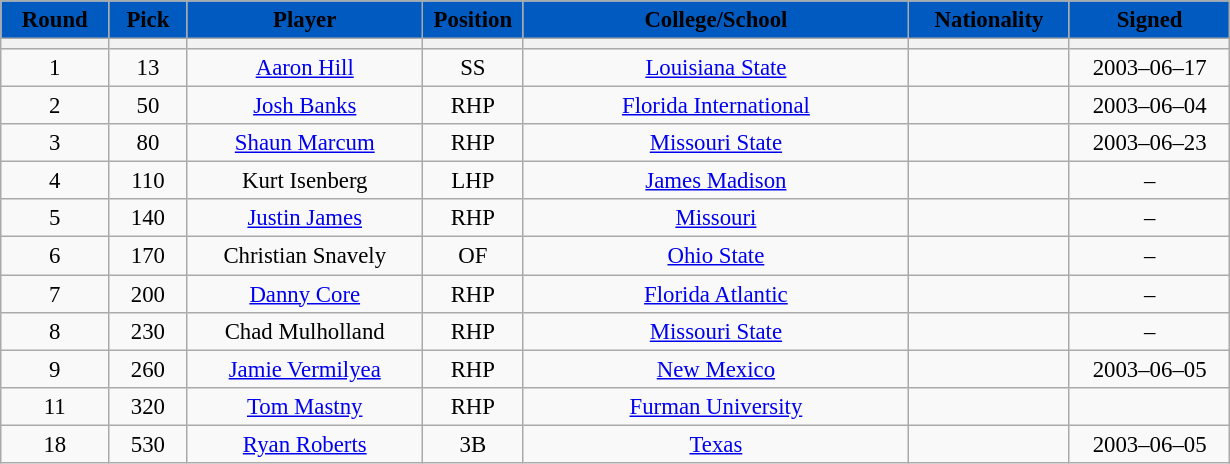<table class="wikitable" style="font-size: 95%; text-align: center;">
<tr>
<th style="background:#005ac0;" color:white;"><span>Round</span></th>
<th style="background:#005ac0;" color:white;"><span>Pick</span></th>
<th style="background:#005ac0;" color:white;"><span>Player</span></th>
<th style="background:#005ac0;" color:white;"><span>Position</span></th>
<th style="background:#005ac0;" color:white;"><span>College/School</span></th>
<th style="background:#005ac0;" color:white;"><span>Nationality</span></th>
<th style="background:#005ac0;" color:white;"><span>Signed</span></th>
</tr>
<tr>
<th width="65"></th>
<th width="45"></th>
<th style="width:150px;"></th>
<th width="60"></th>
<th style="width:250px;"></th>
<th style="width:100px;"></th>
<th style="width:100px;"></th>
</tr>
<tr>
<td>1</td>
<td>13</td>
<td><a href='#'>Aaron Hill</a></td>
<td>SS</td>
<td><a href='#'>Louisiana State</a></td>
<td></td>
<td>2003–06–17</td>
</tr>
<tr>
<td>2</td>
<td>50</td>
<td><a href='#'>Josh Banks</a></td>
<td>RHP</td>
<td><a href='#'>Florida International</a></td>
<td></td>
<td>2003–06–04</td>
</tr>
<tr>
<td>3</td>
<td>80</td>
<td><a href='#'>Shaun Marcum</a></td>
<td>RHP</td>
<td><a href='#'>Missouri State</a></td>
<td></td>
<td>2003–06–23</td>
</tr>
<tr>
<td>4</td>
<td>110</td>
<td>Kurt Isenberg</td>
<td>LHP</td>
<td><a href='#'>James Madison</a></td>
<td></td>
<td>–</td>
</tr>
<tr>
<td>5</td>
<td>140</td>
<td><a href='#'>Justin James</a></td>
<td>RHP</td>
<td><a href='#'>Missouri</a></td>
<td></td>
<td>–</td>
</tr>
<tr>
<td>6</td>
<td>170</td>
<td>Christian Snavely</td>
<td>OF</td>
<td><a href='#'>Ohio State</a></td>
<td></td>
<td>–</td>
</tr>
<tr>
<td>7</td>
<td>200</td>
<td><a href='#'>Danny Core</a></td>
<td>RHP</td>
<td><a href='#'>Florida Atlantic</a></td>
<td></td>
<td>–</td>
</tr>
<tr>
<td>8</td>
<td>230</td>
<td>Chad Mulholland</td>
<td>RHP</td>
<td><a href='#'>Missouri State</a></td>
<td></td>
<td>–</td>
</tr>
<tr>
<td>9</td>
<td>260</td>
<td><a href='#'>Jamie Vermilyea</a></td>
<td>RHP</td>
<td><a href='#'>New Mexico</a></td>
<td></td>
<td>2003–06–05</td>
</tr>
<tr>
<td>11</td>
<td>320</td>
<td><a href='#'>Tom Mastny</a></td>
<td>RHP</td>
<td><a href='#'>Furman University</a></td>
<td></td>
<td></td>
</tr>
<tr>
<td>18</td>
<td>530</td>
<td><a href='#'>Ryan Roberts</a></td>
<td>3B</td>
<td><a href='#'>Texas</a></td>
<td></td>
<td>2003–06–05</td>
</tr>
</table>
